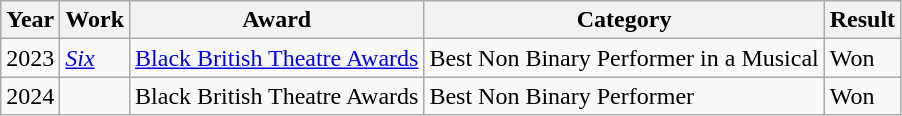<table class="wikitable sortable">
<tr>
<th>Year</th>
<th>Work</th>
<th>Award</th>
<th>Category</th>
<th>Result</th>
</tr>
<tr>
<td>2023</td>
<td><em><a href='#'>Six</a></em></td>
<td><a href='#'>Black British Theatre Awards</a></td>
<td>Best Non Binary Performer in a Musical</td>
<td>Won</td>
</tr>
<tr>
<td>2024</td>
<td></td>
<td>Black British Theatre Awards</td>
<td>Best Non Binary Performer</td>
<td>Won</td>
</tr>
</table>
